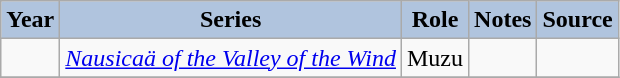<table class="wikitable sortable plainrowheaders" style="width=95%;  font-size: 100%;">
<tr>
<th style="background:#b0c4de;">Year</th>
<th style="background:#b0c4de;">Series</th>
<th style="background:#b0c4de;">Role</th>
<th style="background:#b0c4de;" class="unsortable">Notes</th>
<th style="background:#b0c4de;" class="unsortable">Source</th>
</tr>
<tr>
<td></td>
<td><em><a href='#'>Nausicaä of the Valley of the Wind</a></em></td>
<td>Muzu</td>
<td> </td>
<td></td>
</tr>
<tr>
</tr>
</table>
